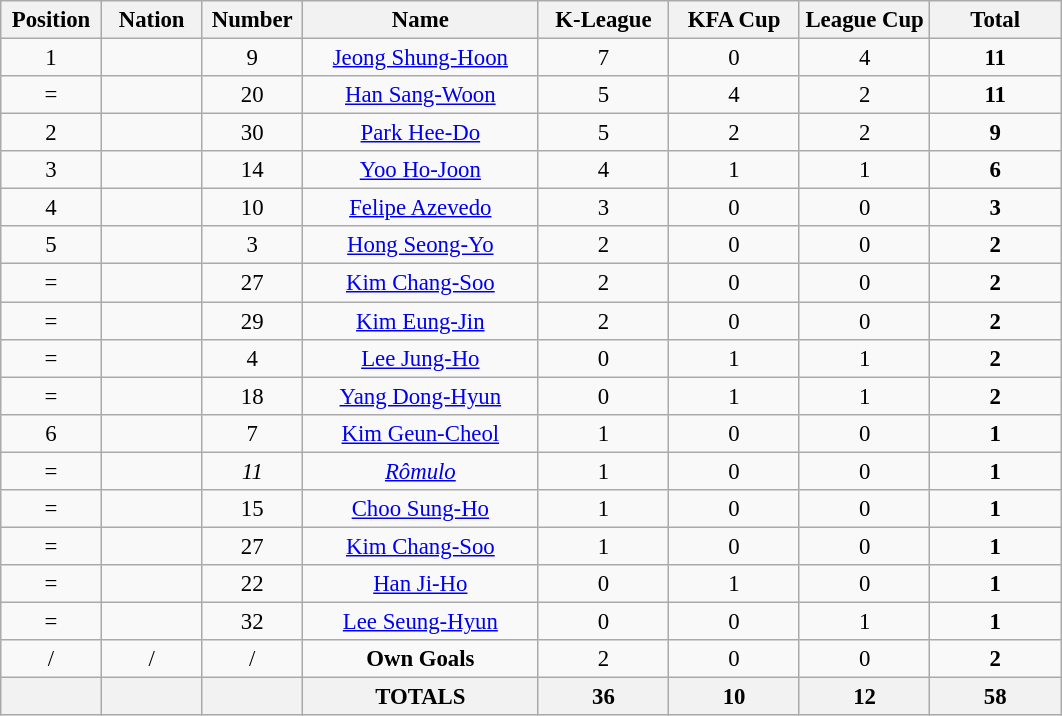<table class="wikitable" style="font-size: 95%; text-align: center;">
<tr>
<th width=60>Position</th>
<th width=60>Nation</th>
<th width=60>Number</th>
<th width=150>Name</th>
<th width=80>K-League</th>
<th width=80>KFA Cup</th>
<th width=80>League Cup</th>
<th width=80>Total</th>
</tr>
<tr>
<td>1</td>
<td></td>
<td>9</td>
<td><a href='#'>Jeong Shung-Hoon</a></td>
<td>7</td>
<td>0</td>
<td>4</td>
<td><strong>11</strong></td>
</tr>
<tr>
<td>=</td>
<td></td>
<td>20</td>
<td><a href='#'>Han Sang-Woon</a></td>
<td>5</td>
<td>4</td>
<td>2</td>
<td><strong>11</strong></td>
</tr>
<tr>
<td>2</td>
<td></td>
<td>30</td>
<td><a href='#'>Park Hee-Do</a></td>
<td>5</td>
<td>2</td>
<td>2</td>
<td><strong>9</strong></td>
</tr>
<tr>
<td>3</td>
<td></td>
<td>14</td>
<td><a href='#'>Yoo Ho-Joon</a></td>
<td>4</td>
<td>1</td>
<td>1</td>
<td><strong>6</strong></td>
</tr>
<tr>
<td>4</td>
<td></td>
<td>10</td>
<td><a href='#'>Felipe Azevedo</a></td>
<td>3</td>
<td>0</td>
<td>0</td>
<td><strong>3</strong></td>
</tr>
<tr>
<td>5</td>
<td></td>
<td>3</td>
<td><a href='#'>Hong Seong-Yo</a></td>
<td>2</td>
<td>0</td>
<td>0</td>
<td><strong>2</strong></td>
</tr>
<tr>
<td>=</td>
<td></td>
<td>27</td>
<td><a href='#'>Kim Chang-Soo</a></td>
<td>2</td>
<td>0</td>
<td>0</td>
<td><strong>2</strong></td>
</tr>
<tr>
<td>=</td>
<td></td>
<td>29</td>
<td><a href='#'>Kim Eung-Jin</a></td>
<td>2</td>
<td>0</td>
<td>0</td>
<td><strong>2</strong></td>
</tr>
<tr>
<td>=</td>
<td></td>
<td>4</td>
<td><a href='#'>Lee Jung-Ho</a></td>
<td>0</td>
<td>1</td>
<td>1</td>
<td><strong>2</strong></td>
</tr>
<tr>
<td>=</td>
<td></td>
<td>18</td>
<td><a href='#'>Yang Dong-Hyun</a></td>
<td>0</td>
<td>1</td>
<td>1</td>
<td><strong>2</strong></td>
</tr>
<tr>
<td>6</td>
<td></td>
<td>7</td>
<td><a href='#'>Kim Geun-Cheol</a></td>
<td>1</td>
<td>0</td>
<td>0</td>
<td><strong>1</strong></td>
</tr>
<tr>
<td>=</td>
<td></td>
<td><em>11</em></td>
<td><em><a href='#'>Rômulo</a></em></td>
<td>1</td>
<td>0</td>
<td>0</td>
<td><strong>1</strong></td>
</tr>
<tr>
<td>=</td>
<td></td>
<td>15</td>
<td><a href='#'>Choo Sung-Ho</a></td>
<td>1</td>
<td>0</td>
<td>0</td>
<td><strong>1</strong></td>
</tr>
<tr>
<td>=</td>
<td></td>
<td>27</td>
<td><a href='#'>Kim Chang-Soo</a></td>
<td>1</td>
<td>0</td>
<td>0</td>
<td><strong>1</strong></td>
</tr>
<tr>
<td>=</td>
<td></td>
<td>22</td>
<td><a href='#'>Han Ji-Ho</a></td>
<td>0</td>
<td>1</td>
<td>0</td>
<td><strong>1</strong></td>
</tr>
<tr>
<td>=</td>
<td></td>
<td>32</td>
<td><a href='#'>Lee Seung-Hyun</a></td>
<td>0</td>
<td>0</td>
<td>1</td>
<td><strong>1</strong></td>
</tr>
<tr>
<td>/</td>
<td>/</td>
<td>/</td>
<td><strong>Own Goals</strong></td>
<td>2</td>
<td>0</td>
<td>0</td>
<td><strong>2</strong></td>
</tr>
<tr>
<th></th>
<th></th>
<th></th>
<th>TOTALS</th>
<th>36</th>
<th>10</th>
<th>12</th>
<th>58</th>
</tr>
</table>
